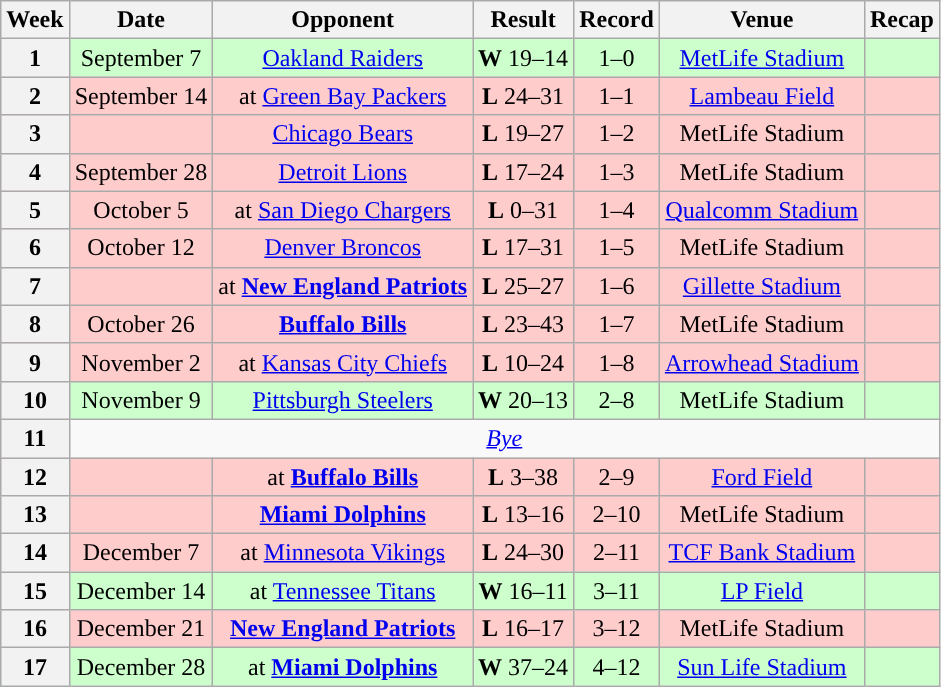<table class="wikitable" style="text-align:center">
<tr>
<th>Week</th>
<th>Date</th>
<th>Opponent</th>
<th>Result</th>
<th>Record</th>
<th>Venue</th>
<th>Recap</th>
</tr>
<tr style="background:#cfc">
<th>1</th>
<td>September 7</td>
<td><a href='#'>Oakland Raiders</a></td>
<td><strong>W</strong> 19–14</td>
<td>1–0</td>
<td><a href='#'>MetLife Stadium</a></td>
<td></td>
</tr>
<tr style="background:#fcc">
<th>2</th>
<td>September 14</td>
<td>at <a href='#'>Green Bay Packers</a></td>
<td><strong>L</strong> 24–31</td>
<td>1–1</td>
<td><a href='#'>Lambeau Field</a></td>
<td></td>
</tr>
<tr style="background:#fcc">
<th>3</th>
<td></td>
<td><a href='#'>Chicago Bears</a></td>
<td><strong>L</strong> 19–27</td>
<td>1–2</td>
<td>MetLife Stadium</td>
<td></td>
</tr>
<tr style="background:#fcc">
<th>4</th>
<td>September 28</td>
<td><a href='#'>Detroit Lions</a></td>
<td><strong>L</strong> 17–24</td>
<td>1–3</td>
<td>MetLife Stadium</td>
<td></td>
</tr>
<tr style="background:#fcc">
<th>5</th>
<td>October 5</td>
<td>at <a href='#'>San Diego Chargers</a></td>
<td><strong>L</strong> 0–31</td>
<td>1–4</td>
<td><a href='#'>Qualcomm Stadium</a></td>
<td></td>
</tr>
<tr style="background:#fcc">
<th>6</th>
<td>October 12</td>
<td><a href='#'>Denver Broncos</a></td>
<td><strong>L</strong> 17–31</td>
<td>1–5</td>
<td>MetLife Stadium</td>
<td></td>
</tr>
<tr style="background:#fcc">
<th>7</th>
<td></td>
<td>at <strong><a href='#'>New England Patriots</a></strong></td>
<td><strong>L</strong> 25–27</td>
<td>1–6</td>
<td><a href='#'>Gillette Stadium</a></td>
<td></td>
</tr>
<tr style="background:#fcc">
<th>8</th>
<td>October 26</td>
<td><strong><a href='#'>Buffalo Bills</a></strong></td>
<td><strong>L</strong> 23–43</td>
<td>1–7</td>
<td>MetLife Stadium</td>
<td></td>
</tr>
<tr style="background:#fcc">
<th>9</th>
<td>November 2</td>
<td>at <a href='#'>Kansas City Chiefs</a></td>
<td><strong>L</strong> 10–24</td>
<td>1–8</td>
<td><a href='#'>Arrowhead Stadium</a></td>
<td></td>
</tr>
<tr style="background:#cfc">
<th>10</th>
<td>November 9</td>
<td><a href='#'>Pittsburgh Steelers</a></td>
<td><strong>W</strong> 20–13</td>
<td>2–8</td>
<td>MetLife Stadium</td>
<td></td>
</tr>
<tr>
<th>11</th>
<td colspan="6"><em><a href='#'>Bye</a></em></td>
</tr>
<tr style="background:#fcc">
<th>12</th>
<td></td>
<td>at <strong><a href='#'>Buffalo Bills</a></strong></td>
<td><strong>L</strong> 3–38</td>
<td>2–9</td>
<td><a href='#'>Ford Field</a></td>
<td></td>
</tr>
<tr style="background:#fcc">
<th>13</th>
<td></td>
<td><strong><a href='#'>Miami Dolphins</a></strong></td>
<td><strong>L</strong> 13–16</td>
<td>2–10</td>
<td>MetLife Stadium</td>
<td></td>
</tr>
<tr style="background:#fcc">
<th>14</th>
<td>December 7</td>
<td>at <a href='#'>Minnesota Vikings</a></td>
<td><strong>L</strong> 24–30 </td>
<td>2–11</td>
<td><a href='#'>TCF Bank Stadium</a></td>
<td></td>
</tr>
<tr style="background:#cfc">
<th>15</th>
<td>December 14</td>
<td>at <a href='#'>Tennessee Titans</a></td>
<td><strong>W</strong> 16–11</td>
<td>3–11</td>
<td><a href='#'>LP Field</a></td>
<td></td>
</tr>
<tr style="background:#fcc">
<th>16</th>
<td>December 21</td>
<td><strong><a href='#'>New England Patriots</a></strong></td>
<td><strong>L</strong> 16–17</td>
<td>3–12</td>
<td>MetLife Stadium</td>
<td></td>
</tr>
<tr style="background:#cfc">
<th>17</th>
<td>December 28</td>
<td>at <strong><a href='#'>Miami Dolphins</a></strong></td>
<td><strong>W</strong> 37–24</td>
<td>4–12</td>
<td><a href='#'>Sun Life Stadium</a></td>
<td></td>
</tr>
</table>
